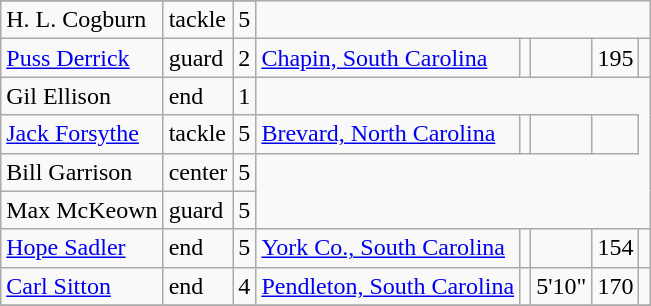<table class="wikitable">
<tr>
</tr>
<tr>
<td>H. L. Cogburn</td>
<td>tackle</td>
<td>5</td>
</tr>
<tr>
<td><a href='#'>Puss Derrick</a></td>
<td>guard</td>
<td>2</td>
<td><a href='#'>Chapin, South Carolina</a></td>
<td></td>
<td></td>
<td>195</td>
<td></td>
</tr>
<tr>
<td>Gil Ellison</td>
<td>end</td>
<td>1</td>
</tr>
<tr>
<td><a href='#'>Jack Forsythe</a></td>
<td>tackle</td>
<td>5</td>
<td><a href='#'>Brevard, North Carolina</a></td>
<td></td>
<td></td>
<td></td>
</tr>
<tr>
<td>Bill Garrison</td>
<td>center</td>
<td>5</td>
</tr>
<tr>
<td>Max McKeown</td>
<td>guard</td>
<td>5</td>
</tr>
<tr>
<td><a href='#'>Hope Sadler</a></td>
<td>end</td>
<td>5</td>
<td><a href='#'>York Co., South Carolina</a></td>
<td></td>
<td></td>
<td>154</td>
<td></td>
</tr>
<tr>
<td><a href='#'>Carl Sitton</a></td>
<td>end</td>
<td>4</td>
<td><a href='#'>Pendleton, South Carolina</a></td>
<td></td>
<td>5'10"</td>
<td>170</td>
<td></td>
</tr>
<tr>
</tr>
</table>
